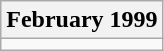<table class="wikitable">
<tr>
<th>February 1999</th>
</tr>
<tr>
<td></td>
</tr>
</table>
